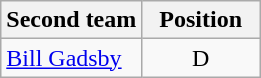<table class="wikitable">
<tr>
<th>Second team</th>
<th>  Position  </th>
</tr>
<tr>
<td><a href='#'>Bill Gadsby</a></td>
<td align=center>D</td>
</tr>
</table>
